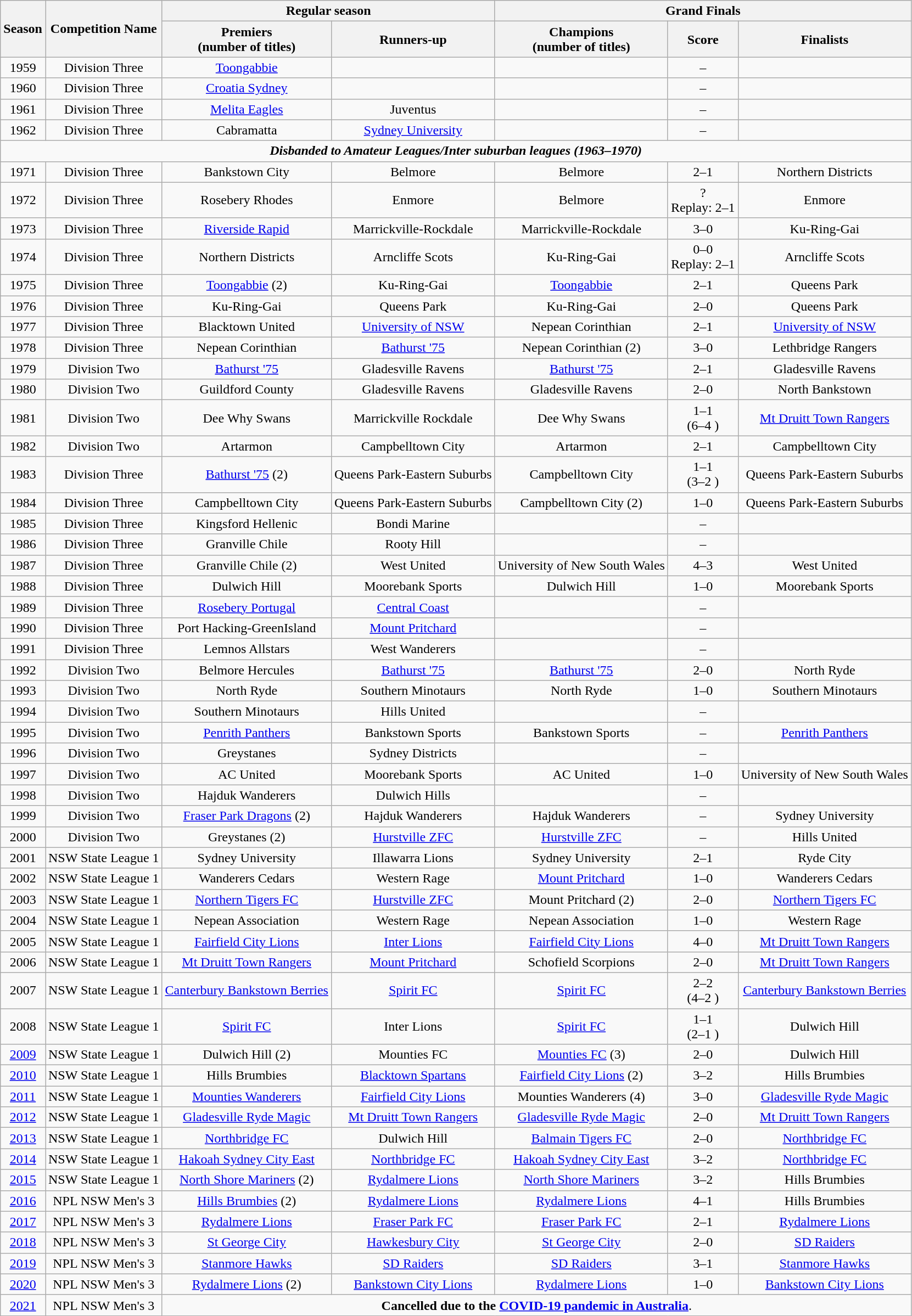<table class="wikitable" style="text-align:center;">
<tr>
<th rowspan=2>Season</th>
<th rowspan=2>Competition Name</th>
<th colspan=2>Regular season</th>
<th colspan=3>Grand Finals</th>
</tr>
<tr>
<th>Premiers<br>(number of titles)</th>
<th>Runners-up</th>
<th>Champions<br>(number of titles)</th>
<th>Score</th>
<th>Finalists</th>
</tr>
<tr>
<td>1959</td>
<td>Division Three</td>
<td><a href='#'>Toongabbie</a></td>
<td></td>
<td></td>
<td>–</td>
<td></td>
</tr>
<tr>
<td>1960</td>
<td>Division Three</td>
<td><a href='#'>Croatia Sydney</a></td>
<td></td>
<td></td>
<td>–</td>
<td></td>
</tr>
<tr>
<td>1961</td>
<td>Division Three</td>
<td><a href='#'>Melita Eagles</a></td>
<td>Juventus</td>
<td></td>
<td>–</td>
<td></td>
</tr>
<tr>
<td>1962</td>
<td>Division Three</td>
<td>Cabramatta</td>
<td><a href='#'>Sydney University</a></td>
<td></td>
<td>–</td>
<td></td>
</tr>
<tr>
<td colspan=7><strong><em>Disbanded to Amateur Leagues/Inter suburban leagues (1963–1970)</em></strong></td>
</tr>
<tr>
<td>1971</td>
<td>Division Three</td>
<td>Bankstown City</td>
<td>Belmore</td>
<td>Belmore</td>
<td>2–1</td>
<td>Northern Districts</td>
</tr>
<tr>
<td>1972</td>
<td>Division Three</td>
<td>Rosebery Rhodes</td>
<td>Enmore</td>
<td>Belmore</td>
<td>?<br>Replay: 2–1 </td>
<td>Enmore</td>
</tr>
<tr>
<td>1973</td>
<td>Division Three</td>
<td><a href='#'>Riverside Rapid</a></td>
<td>Marrickville-Rockdale</td>
<td>Marrickville-Rockdale</td>
<td>3–0</td>
<td>Ku-Ring-Gai</td>
</tr>
<tr>
<td>1974</td>
<td>Division Three</td>
<td>Northern Districts</td>
<td>Arncliffe Scots</td>
<td>Ku-Ring-Gai</td>
<td>0–0 <br>Replay: 2–1</td>
<td>Arncliffe Scots</td>
</tr>
<tr>
<td>1975</td>
<td>Division Three</td>
<td><a href='#'>Toongabbie</a> (2)</td>
<td>Ku-Ring-Gai</td>
<td><a href='#'>Toongabbie</a></td>
<td>2–1</td>
<td>Queens Park</td>
</tr>
<tr>
<td>1976</td>
<td>Division Three</td>
<td>Ku-Ring-Gai</td>
<td>Queens Park</td>
<td>Ku-Ring-Gai</td>
<td>2–0</td>
<td>Queens Park</td>
</tr>
<tr>
<td>1977</td>
<td>Division Three</td>
<td>Blacktown United</td>
<td><a href='#'>University of NSW</a></td>
<td>Nepean Corinthian</td>
<td>2–1</td>
<td><a href='#'>University of NSW</a></td>
</tr>
<tr>
<td>1978</td>
<td>Division Three</td>
<td>Nepean Corinthian</td>
<td><a href='#'>Bathurst '75</a></td>
<td>Nepean Corinthian (2)</td>
<td>3–0</td>
<td>Lethbridge Rangers</td>
</tr>
<tr>
<td>1979</td>
<td>Division Two</td>
<td><a href='#'>Bathurst '75</a></td>
<td>Gladesville Ravens</td>
<td><a href='#'>Bathurst '75</a></td>
<td>2–1</td>
<td>Gladesville Ravens</td>
</tr>
<tr>
<td>1980</td>
<td>Division Two</td>
<td>Guildford County</td>
<td>Gladesville Ravens</td>
<td>Gladesville Ravens</td>
<td>2–0</td>
<td>North Bankstown</td>
</tr>
<tr>
<td>1981</td>
<td>Division Two</td>
<td>Dee Why Swans</td>
<td>Marrickville Rockdale</td>
<td>Dee Why Swans</td>
<td>1–1<br>(6–4 )</td>
<td><a href='#'>Mt Druitt Town Rangers</a></td>
</tr>
<tr>
<td>1982</td>
<td>Division Two</td>
<td>Artarmon</td>
<td>Campbelltown City</td>
<td>Artarmon</td>
<td>2–1</td>
<td>Campbelltown City</td>
</tr>
<tr>
<td>1983</td>
<td>Division Three</td>
<td><a href='#'>Bathurst '75</a> (2)</td>
<td>Queens Park-Eastern Suburbs</td>
<td>Campbelltown City</td>
<td>1–1<br>(3–2 )</td>
<td>Queens Park-Eastern Suburbs</td>
</tr>
<tr>
<td>1984</td>
<td>Division Three</td>
<td>Campbelltown City</td>
<td>Queens Park-Eastern Suburbs</td>
<td>Campbelltown City (2)</td>
<td>1–0</td>
<td>Queens Park-Eastern Suburbs</td>
</tr>
<tr>
<td>1985</td>
<td>Division Three</td>
<td>Kingsford Hellenic</td>
<td>Bondi Marine</td>
<td></td>
<td>–</td>
<td></td>
</tr>
<tr>
<td>1986</td>
<td>Division Three</td>
<td>Granville Chile</td>
<td>Rooty Hill</td>
<td></td>
<td>–</td>
<td></td>
</tr>
<tr>
<td>1987</td>
<td>Division Three</td>
<td>Granville Chile (2)</td>
<td>West United</td>
<td>University of New South Wales</td>
<td>4–3 </td>
<td>West United</td>
</tr>
<tr>
<td>1988</td>
<td>Division Three</td>
<td>Dulwich Hill</td>
<td>Moorebank Sports</td>
<td>Dulwich Hill</td>
<td>1–0</td>
<td>Moorebank Sports</td>
</tr>
<tr>
<td>1989</td>
<td>Division Three</td>
<td><a href='#'>Rosebery Portugal</a></td>
<td><a href='#'>Central Coast</a></td>
<td></td>
<td>–</td>
<td></td>
</tr>
<tr>
<td>1990</td>
<td>Division Three</td>
<td>Port Hacking-GreenIsland</td>
<td><a href='#'>Mount Pritchard</a></td>
<td></td>
<td>–</td>
<td></td>
</tr>
<tr>
<td>1991</td>
<td>Division Three</td>
<td>Lemnos Allstars</td>
<td>West Wanderers</td>
<td></td>
<td>–</td>
<td></td>
</tr>
<tr>
<td>1992</td>
<td>Division Two</td>
<td>Belmore Hercules</td>
<td><a href='#'>Bathurst '75</a></td>
<td><a href='#'>Bathurst '75</a></td>
<td>2–0</td>
<td>North Ryde</td>
</tr>
<tr>
<td>1993</td>
<td>Division Two</td>
<td>North Ryde</td>
<td>Southern Minotaurs</td>
<td>North Ryde</td>
<td>1–0</td>
<td>Southern Minotaurs</td>
</tr>
<tr>
<td>1994</td>
<td>Division Two</td>
<td>Southern Minotaurs</td>
<td>Hills United</td>
<td></td>
<td>–</td>
<td></td>
</tr>
<tr>
<td>1995</td>
<td>Division Two</td>
<td><a href='#'>Penrith Panthers</a></td>
<td>Bankstown Sports</td>
<td>Bankstown Sports</td>
<td>–</td>
<td><a href='#'>Penrith Panthers</a></td>
</tr>
<tr>
<td>1996</td>
<td>Division Two</td>
<td>Greystanes</td>
<td>Sydney Districts</td>
<td></td>
<td>–</td>
<td></td>
</tr>
<tr>
<td>1997</td>
<td>Division Two</td>
<td>AC United</td>
<td>Moorebank Sports</td>
<td>AC United</td>
<td>1–0</td>
<td>University of New South Wales</td>
</tr>
<tr>
<td>1998</td>
<td>Division Two</td>
<td>Hajduk Wanderers</td>
<td>Dulwich Hills</td>
<td></td>
<td>–</td>
<td></td>
</tr>
<tr>
<td>1999</td>
<td>Division Two</td>
<td><a href='#'>Fraser Park Dragons</a> (2)</td>
<td>Hajduk Wanderers</td>
<td>Hajduk Wanderers</td>
<td>–</td>
<td>Sydney University</td>
</tr>
<tr>
<td>2000</td>
<td>Division Two</td>
<td>Greystanes (2)</td>
<td><a href='#'>Hurstville ZFC</a></td>
<td><a href='#'>Hurstville ZFC</a></td>
<td>–</td>
<td>Hills United</td>
</tr>
<tr>
<td>2001</td>
<td>NSW State League 1</td>
<td>Sydney University</td>
<td>Illawarra Lions</td>
<td>Sydney University</td>
<td>2–1</td>
<td>Ryde City</td>
</tr>
<tr>
<td>2002</td>
<td>NSW State League 1</td>
<td>Wanderers Cedars</td>
<td>Western Rage</td>
<td><a href='#'>Mount Pritchard</a></td>
<td>1–0</td>
<td>Wanderers Cedars</td>
</tr>
<tr>
<td>2003</td>
<td>NSW State League 1</td>
<td><a href='#'>Northern Tigers FC</a></td>
<td><a href='#'>Hurstville ZFC</a></td>
<td>Mount Pritchard (2)</td>
<td>2–0</td>
<td><a href='#'>Northern Tigers FC</a></td>
</tr>
<tr>
<td>2004</td>
<td>NSW State League 1</td>
<td>Nepean Association</td>
<td>Western Rage</td>
<td>Nepean Association</td>
<td>1–0</td>
<td>Western Rage</td>
</tr>
<tr>
<td>2005</td>
<td>NSW State League 1</td>
<td><a href='#'>Fairfield City Lions</a></td>
<td><a href='#'>Inter Lions</a></td>
<td><a href='#'>Fairfield City Lions</a></td>
<td>4–0</td>
<td><a href='#'>Mt Druitt Town Rangers</a></td>
</tr>
<tr>
<td>2006</td>
<td>NSW State League 1</td>
<td><a href='#'>Mt Druitt Town Rangers</a></td>
<td><a href='#'>Mount Pritchard</a></td>
<td>Schofield Scorpions</td>
<td>2–0</td>
<td><a href='#'>Mt Druitt Town Rangers</a></td>
</tr>
<tr>
<td>2007</td>
<td>NSW State League 1</td>
<td><a href='#'>Canterbury Bankstown Berries</a></td>
<td><a href='#'>Spirit FC</a></td>
<td><a href='#'>Spirit FC</a></td>
<td>2–2<br>(4–2 )</td>
<td><a href='#'>Canterbury Bankstown Berries</a></td>
</tr>
<tr>
<td>2008</td>
<td>NSW State League 1</td>
<td><a href='#'>Spirit FC</a></td>
<td>Inter Lions</td>
<td><a href='#'>Spirit FC</a></td>
<td>1–1<br>(2–1 )</td>
<td>Dulwich Hill</td>
</tr>
<tr>
<td><a href='#'>2009</a></td>
<td>NSW State League 1</td>
<td>Dulwich Hill (2)</td>
<td>Mounties FC</td>
<td><a href='#'>Mounties FC</a> (3)</td>
<td>2–0</td>
<td>Dulwich Hill</td>
</tr>
<tr>
<td><a href='#'>2010</a></td>
<td>NSW State League 1</td>
<td>Hills Brumbies</td>
<td><a href='#'>Blacktown Spartans</a></td>
<td><a href='#'>Fairfield City Lions</a> (2)</td>
<td>3–2</td>
<td>Hills Brumbies</td>
</tr>
<tr>
<td><a href='#'>2011</a></td>
<td>NSW State League 1</td>
<td><a href='#'>Mounties Wanderers</a></td>
<td><a href='#'>Fairfield City Lions</a></td>
<td>Mounties Wanderers (4)</td>
<td>3–0</td>
<td><a href='#'>Gladesville Ryde Magic</a></td>
</tr>
<tr>
<td><a href='#'>2012</a></td>
<td>NSW State League 1</td>
<td><a href='#'>Gladesville Ryde Magic</a></td>
<td><a href='#'>Mt Druitt Town Rangers</a></td>
<td><a href='#'>Gladesville Ryde Magic</a></td>
<td>2–0</td>
<td><a href='#'>Mt Druitt Town Rangers</a></td>
</tr>
<tr>
<td><a href='#'>2013</a></td>
<td>NSW State League 1</td>
<td><a href='#'>Northbridge FC</a></td>
<td>Dulwich Hill</td>
<td><a href='#'>Balmain Tigers FC</a></td>
<td>2–0 </td>
<td><a href='#'>Northbridge FC</a></td>
</tr>
<tr>
<td><a href='#'>2014</a></td>
<td>NSW State League 1</td>
<td><a href='#'>Hakoah Sydney City East</a></td>
<td><a href='#'>Northbridge FC</a></td>
<td><a href='#'>Hakoah Sydney City East</a></td>
<td>3–2 </td>
<td><a href='#'>Northbridge FC</a></td>
</tr>
<tr>
<td><a href='#'>2015</a></td>
<td>NSW State League 1</td>
<td><a href='#'>North Shore Mariners</a> (2)</td>
<td><a href='#'>Rydalmere Lions</a></td>
<td><a href='#'>North Shore Mariners</a></td>
<td>3–2</td>
<td>Hills Brumbies</td>
</tr>
<tr>
<td><a href='#'>2016</a></td>
<td>NPL NSW Men's 3</td>
<td><a href='#'>Hills Brumbies</a> (2)</td>
<td><a href='#'>Rydalmere Lions</a></td>
<td><a href='#'>Rydalmere Lions</a></td>
<td>4–1</td>
<td>Hills Brumbies</td>
</tr>
<tr>
<td><a href='#'>2017</a></td>
<td>NPL NSW Men's 3</td>
<td><a href='#'>Rydalmere Lions</a></td>
<td><a href='#'>Fraser Park FC</a></td>
<td><a href='#'>Fraser Park FC</a></td>
<td>2–1 </td>
<td><a href='#'>Rydalmere Lions</a></td>
</tr>
<tr>
<td><a href='#'>2018</a></td>
<td>NPL NSW Men's 3</td>
<td><a href='#'>St George City</a></td>
<td><a href='#'>Hawkesbury City</a></td>
<td><a href='#'>St George City</a></td>
<td>2–0</td>
<td><a href='#'>SD Raiders</a></td>
</tr>
<tr>
<td><a href='#'>2019</a></td>
<td>NPL NSW Men's 3</td>
<td><a href='#'>Stanmore Hawks</a></td>
<td><a href='#'>SD Raiders</a></td>
<td><a href='#'>SD Raiders</a></td>
<td>3–1</td>
<td><a href='#'>Stanmore Hawks</a></td>
</tr>
<tr>
<td><a href='#'>2020</a></td>
<td>NPL NSW Men's 3</td>
<td><a href='#'>Rydalmere Lions</a> (2)</td>
<td><a href='#'>Bankstown City Lions</a></td>
<td><a href='#'>Rydalmere Lions</a></td>
<td>1–0</td>
<td><a href='#'>Bankstown City Lions</a></td>
</tr>
<tr>
<td><a href='#'>2021</a></td>
<td>NPL NSW Men's 3</td>
<td colspan=6><strong>Cancelled due to the <a href='#'>COVID-19 pandemic in Australia</a></strong>.</td>
</tr>
</table>
